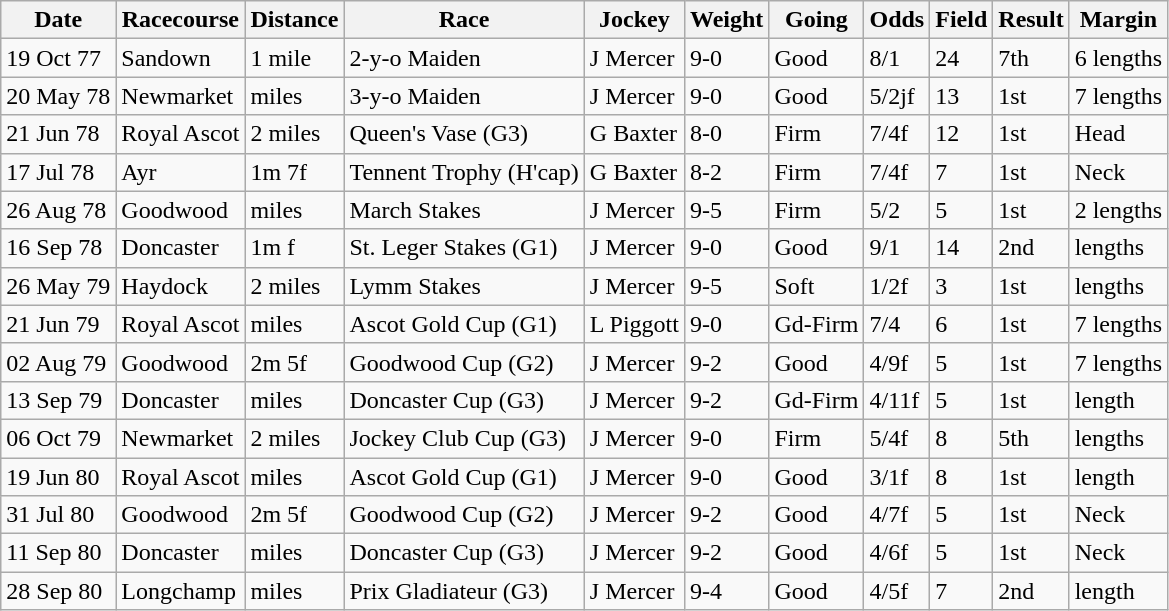<table class="wikitable">
<tr>
<th>Date</th>
<th>Racecourse</th>
<th>Distance</th>
<th>Race</th>
<th>Jockey</th>
<th>Weight</th>
<th>Going</th>
<th>Odds</th>
<th>Field</th>
<th>Result</th>
<th>Margin</th>
</tr>
<tr>
<td>19 Oct 77</td>
<td>Sandown</td>
<td>1 mile</td>
<td>2-y-o Maiden</td>
<td>J Mercer</td>
<td>9-0</td>
<td>Good</td>
<td>8/1</td>
<td>24</td>
<td>7th</td>
<td>6 lengths</td>
</tr>
<tr>
<td>20 May 78</td>
<td>Newmarket</td>
<td> miles</td>
<td>3-y-o Maiden</td>
<td>J Mercer</td>
<td>9-0</td>
<td>Good</td>
<td>5/2jf</td>
<td>13</td>
<td>1st</td>
<td>7 lengths</td>
</tr>
<tr>
<td>21 Jun 78</td>
<td>Royal Ascot</td>
<td>2 miles</td>
<td>Queen's Vase (G3)</td>
<td>G Baxter</td>
<td>8-0</td>
<td>Firm</td>
<td>7/4f</td>
<td>12</td>
<td>1st</td>
<td>Head</td>
</tr>
<tr>
<td>17 Jul 78</td>
<td>Ayr</td>
<td>1m 7f</td>
<td>Tennent Trophy (H'cap)</td>
<td>G Baxter</td>
<td>8-2</td>
<td>Firm</td>
<td>7/4f</td>
<td>7</td>
<td>1st</td>
<td>Neck</td>
</tr>
<tr>
<td>26 Aug 78</td>
<td>Goodwood</td>
<td> miles</td>
<td>March Stakes</td>
<td>J Mercer</td>
<td>9-5</td>
<td>Firm</td>
<td>5/2</td>
<td>5</td>
<td>1st</td>
<td>2 lengths</td>
</tr>
<tr>
<td>16 Sep 78</td>
<td>Doncaster</td>
<td>1m f</td>
<td>St. Leger Stakes (G1)</td>
<td>J Mercer</td>
<td>9-0</td>
<td>Good</td>
<td>9/1</td>
<td>14</td>
<td>2nd</td>
<td> lengths</td>
</tr>
<tr>
<td>26 May 79</td>
<td>Haydock</td>
<td>2 miles</td>
<td>Lymm Stakes</td>
<td>J Mercer</td>
<td>9-5</td>
<td>Soft</td>
<td>1/2f</td>
<td>3</td>
<td>1st</td>
<td> lengths</td>
</tr>
<tr>
<td>21 Jun 79</td>
<td>Royal Ascot</td>
<td> miles</td>
<td>Ascot Gold Cup (G1)</td>
<td>L Piggott</td>
<td>9-0</td>
<td>Gd-Firm</td>
<td>7/4</td>
<td>6</td>
<td>1st</td>
<td>7 lengths</td>
</tr>
<tr>
<td>02 Aug 79</td>
<td>Goodwood</td>
<td>2m 5f</td>
<td>Goodwood Cup (G2)</td>
<td>J Mercer</td>
<td>9-2</td>
<td>Good</td>
<td>4/9f</td>
<td>5</td>
<td>1st</td>
<td>7 lengths</td>
</tr>
<tr>
<td>13 Sep 79</td>
<td>Doncaster</td>
<td> miles</td>
<td>Doncaster Cup (G3)</td>
<td>J Mercer</td>
<td>9-2</td>
<td>Gd-Firm</td>
<td>4/11f</td>
<td>5</td>
<td>1st</td>
<td> length</td>
</tr>
<tr>
<td>06 Oct 79</td>
<td>Newmarket</td>
<td>2 miles</td>
<td>Jockey Club Cup (G3)</td>
<td>J Mercer</td>
<td>9-0</td>
<td>Firm</td>
<td>5/4f</td>
<td>8</td>
<td>5th</td>
<td> lengths</td>
</tr>
<tr>
<td>19 Jun 80</td>
<td>Royal Ascot</td>
<td> miles</td>
<td>Ascot Gold Cup (G1)</td>
<td>J Mercer</td>
<td>9-0</td>
<td>Good</td>
<td>3/1f</td>
<td>8</td>
<td>1st</td>
<td> length</td>
</tr>
<tr>
<td>31 Jul 80</td>
<td>Goodwood</td>
<td>2m 5f</td>
<td>Goodwood Cup (G2)</td>
<td>J Mercer</td>
<td>9-2</td>
<td>Good</td>
<td>4/7f</td>
<td>5</td>
<td>1st</td>
<td>Neck</td>
</tr>
<tr>
<td>11 Sep 80</td>
<td>Doncaster</td>
<td> miles</td>
<td>Doncaster Cup (G3)</td>
<td>J Mercer</td>
<td>9-2</td>
<td>Good</td>
<td>4/6f</td>
<td>5</td>
<td>1st</td>
<td>Neck</td>
</tr>
<tr>
<td>28 Sep 80</td>
<td>Longchamp</td>
<td> miles</td>
<td>Prix Gladiateur (G3)</td>
<td>J Mercer</td>
<td>9-4</td>
<td>Good</td>
<td>4/5f</td>
<td>7</td>
<td>2nd</td>
<td> length</td>
</tr>
</table>
